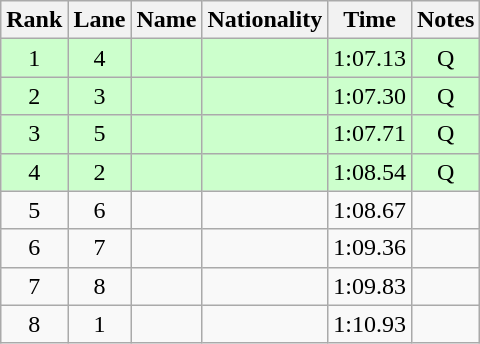<table class="wikitable sortable" style="text-align:center">
<tr>
<th>Rank</th>
<th>Lane</th>
<th>Name</th>
<th>Nationality</th>
<th>Time</th>
<th>Notes</th>
</tr>
<tr bgcolor="ccffcc">
<td>1</td>
<td>4</td>
<td align="left"></td>
<td align="left"></td>
<td>1:07.13</td>
<td>Q</td>
</tr>
<tr bgcolor="ccffcc">
<td>2</td>
<td>3</td>
<td align="left"></td>
<td align="left"></td>
<td>1:07.30</td>
<td>Q</td>
</tr>
<tr bgcolor="ccffcc">
<td>3</td>
<td>5</td>
<td align="left"></td>
<td align="left"></td>
<td>1:07.71</td>
<td>Q</td>
</tr>
<tr bgcolor="ccffcc">
<td>4</td>
<td>2</td>
<td align="left"></td>
<td align="left"></td>
<td>1:08.54</td>
<td>Q</td>
</tr>
<tr>
<td>5</td>
<td>6</td>
<td align="left"></td>
<td align="left"></td>
<td>1:08.67</td>
<td></td>
</tr>
<tr>
<td>6</td>
<td>7</td>
<td align="left"></td>
<td align="left"></td>
<td>1:09.36</td>
<td></td>
</tr>
<tr>
<td>7</td>
<td>8</td>
<td align="left"></td>
<td align="left"></td>
<td>1:09.83</td>
<td></td>
</tr>
<tr>
<td>8</td>
<td>1</td>
<td align="left"></td>
<td align="left"></td>
<td>1:10.93</td>
<td></td>
</tr>
</table>
